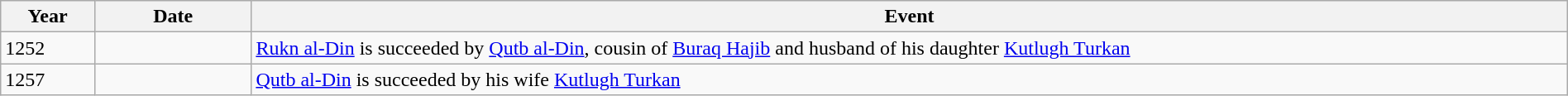<table class="wikitable" width="100%">
<tr>
<th style="width:6%">Year</th>
<th style="width:10%">Date</th>
<th>Event</th>
</tr>
<tr>
<td>1252</td>
<td></td>
<td><a href='#'>Rukn al-Din</a> is succeeded by <a href='#'>Qutb al-Din</a>, cousin of <a href='#'>Buraq Hajib</a> and husband of his daughter <a href='#'>Kutlugh Turkan</a></td>
</tr>
<tr>
<td>1257</td>
<td></td>
<td><a href='#'>Qutb al-Din</a> is succeeded by his wife <a href='#'>Kutlugh Turkan</a></td>
</tr>
</table>
